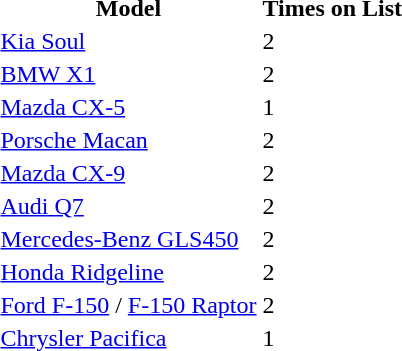<table>
<tr>
<th>Model</th>
<th>Times on List</th>
</tr>
<tr>
<td><a href='#'>Kia Soul</a></td>
<td>2</td>
</tr>
<tr>
<td><a href='#'>BMW X1</a></td>
<td>2</td>
</tr>
<tr>
<td><a href='#'>Mazda CX-5</a></td>
<td>1</td>
</tr>
<tr>
<td><a href='#'>Porsche Macan</a></td>
<td>2</td>
</tr>
<tr>
<td><a href='#'>Mazda CX-9</a></td>
<td>2</td>
</tr>
<tr>
<td><a href='#'>Audi Q7</a></td>
<td>2</td>
</tr>
<tr>
<td><a href='#'>Mercedes-Benz GLS450</a></td>
<td>2</td>
</tr>
<tr>
<td><a href='#'>Honda Ridgeline</a></td>
<td>2</td>
</tr>
<tr>
<td><a href='#'>Ford F-150</a> / <a href='#'>F-150 Raptor</a></td>
<td>2</td>
</tr>
<tr>
<td><a href='#'>Chrysler Pacifica</a></td>
<td>1</td>
</tr>
</table>
